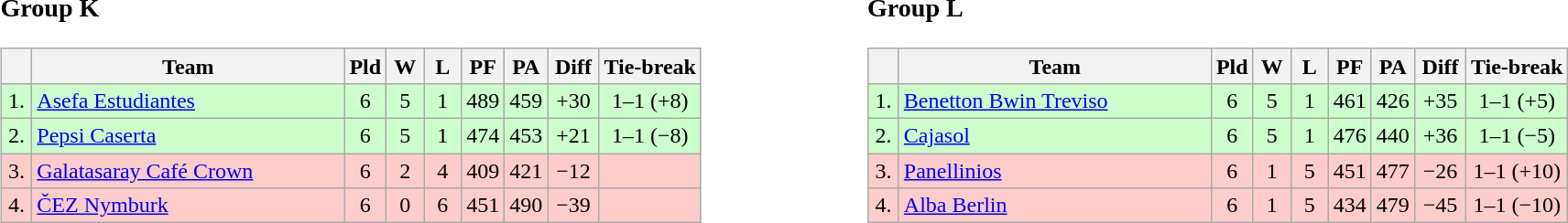<table>
<tr>
<td style="vertical-align:top; width:33%;"><br><h3>Group K</h3><table class="wikitable" style="text-align:center">
<tr>
<th width=15></th>
<th width=220>Team</th>
<th width=20>Pld</th>
<th width=20>W</th>
<th width=20>L</th>
<th width=20>PF</th>
<th width=20>PA</th>
<th width=30>Diff</th>
<th>Tie-break</th>
</tr>
<tr style="background:#ccffcc;">
<td>1.</td>
<td align=left> <a href='#'>Asefa Estudiantes</a></td>
<td>6</td>
<td>5</td>
<td>1</td>
<td>489</td>
<td>459</td>
<td>+30</td>
<td>1–1 (+8)</td>
</tr>
<tr style="background:#ccffcc;">
<td>2.</td>
<td align=left> <a href='#'>Pepsi Caserta</a></td>
<td>6</td>
<td>5</td>
<td>1</td>
<td>474</td>
<td>453</td>
<td>+21</td>
<td>1–1 (−8)</td>
</tr>
<tr style="background:#ffcccc;">
<td>3.</td>
<td align=left> <a href='#'>Galatasaray Café Crown</a></td>
<td>6</td>
<td>2</td>
<td>4</td>
<td>409</td>
<td>421</td>
<td>−12</td>
<td></td>
</tr>
<tr style="background:#ffcccc;">
<td>4.</td>
<td align=left> <a href='#'>ČEZ Nymburk</a></td>
<td>6</td>
<td>0</td>
<td>6</td>
<td>451</td>
<td>490</td>
<td>−39</td>
<td></td>
</tr>
</table>
</td>
<td style="vertical-align:top; width:33%;"><br><h3>Group L</h3><table class="wikitable" style="text-align:center">
<tr>
<th width=15></th>
<th width=220>Team</th>
<th width=20>Pld</th>
<th width=20>W</th>
<th width=20>L</th>
<th width=20>PF</th>
<th width=20>PA</th>
<th width=30>Diff</th>
<th>Tie-break</th>
</tr>
<tr style="background: #ccffcc;">
<td>1.</td>
<td align=left> <a href='#'>Benetton Bwin Treviso</a></td>
<td>6</td>
<td>5</td>
<td>1</td>
<td>461</td>
<td>426</td>
<td>+35</td>
<td>1–1 (+5)</td>
</tr>
<tr style="background: #ccffcc;">
<td>2.</td>
<td align=left> <a href='#'>Cajasol</a></td>
<td>6</td>
<td>5</td>
<td>1</td>
<td>476</td>
<td>440</td>
<td>+36</td>
<td>1–1 (−5)</td>
</tr>
<tr style="background:#ffcccc;">
<td>3.</td>
<td align=left> <a href='#'>Panellinios</a></td>
<td>6</td>
<td>1</td>
<td>5</td>
<td>451</td>
<td>477</td>
<td>−26</td>
<td>1–1 (+10)</td>
</tr>
<tr style="background:#ffcccc;">
<td>4.</td>
<td align=left> <a href='#'>Alba Berlin</a></td>
<td>6</td>
<td>1</td>
<td>5</td>
<td>434</td>
<td>479</td>
<td>−45</td>
<td>1–1 (−10)</td>
</tr>
</table>
</td>
</tr>
</table>
